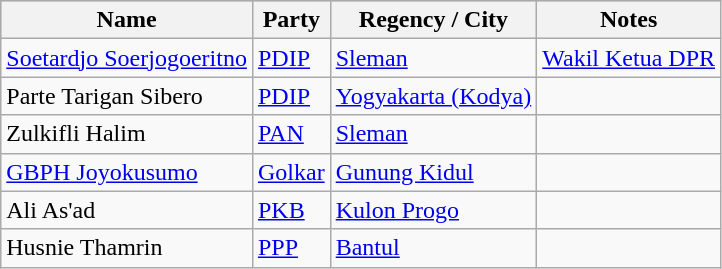<table class="wikitable sortable" style="font-size: 100%;">
<tr bgcolor="#cccccc">
<th>Name</th>
<th>Party</th>
<th>Regency / City</th>
<th>Notes</th>
</tr>
<tr>
<td><a href='#'>Soetardjo Soerjogoeritno</a></td>
<td><a href='#'>PDIP</a></td>
<td><a href='#'>Sleman</a></td>
<td><a href='#'>Wakil Ketua DPR</a></td>
</tr>
<tr>
<td>Parte Tarigan Sibero</td>
<td><a href='#'>PDIP</a></td>
<td><a href='#'>Yogyakarta (Kodya)</a></td>
<td></td>
</tr>
<tr>
<td>Zulkifli Halim</td>
<td><a href='#'>PAN</a></td>
<td><a href='#'>Sleman</a></td>
<td></td>
</tr>
<tr>
<td><a href='#'>GBPH Joyokusumo</a></td>
<td><a href='#'>Golkar</a></td>
<td><a href='#'>Gunung Kidul</a></td>
<td></td>
</tr>
<tr>
<td>Ali As'ad</td>
<td><a href='#'>PKB</a></td>
<td><a href='#'>Kulon Progo</a></td>
<td></td>
</tr>
<tr>
<td>Husnie Thamrin</td>
<td><a href='#'>PPP</a></td>
<td><a href='#'>Bantul</a></td>
<td></td>
</tr>
</table>
